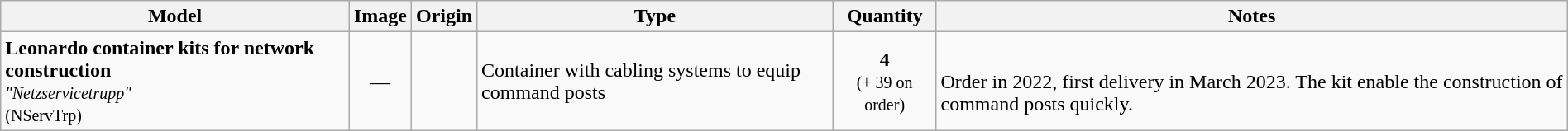<table class="wikitable" style="width:100%;">
<tr>
<th>Model</th>
<th>Image</th>
<th>Origin</th>
<th>Type</th>
<th>Quantity</th>
<th>Notes</th>
</tr>
<tr>
<td><strong>Leonardo container kits for network construction</strong><br><em><small>"Netzservicetrupp"</small></em><br><small>(NServTrp)</small></td>
<td style="text-align: center;">—</td>
<td><small></small></td>
<td>Container with cabling systems to equip command posts</td>
<td style="text-align: center;"><strong>4</strong><br><small>(+ 39 on order)</small></td>
<td><br>Order in 2022, first delivery in March 2023. The kit enable the construction of command posts quickly.</td>
</tr>
</table>
